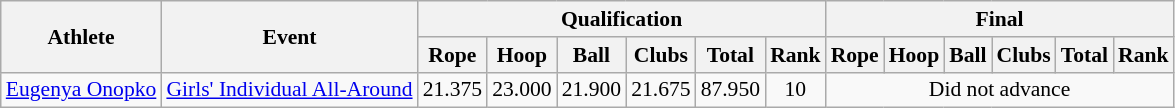<table class="wikitable" border="1" style="font-size:90%">
<tr>
<th rowspan=2>Athlete</th>
<th rowspan=2>Event</th>
<th colspan=6>Qualification</th>
<th colspan=6>Final</th>
</tr>
<tr>
<th>Rope</th>
<th>Hoop</th>
<th>Ball</th>
<th>Clubs</th>
<th>Total</th>
<th>Rank</th>
<th>Rope</th>
<th>Hoop</th>
<th>Ball</th>
<th>Clubs</th>
<th>Total</th>
<th>Rank</th>
</tr>
<tr>
<td><a href='#'>Eugenya Onopko</a></td>
<td><a href='#'>Girls' Individual All-Around</a></td>
<td align=center>21.375</td>
<td align=center>23.000</td>
<td align=center>21.900</td>
<td align=center>21.675</td>
<td align=center>87.950</td>
<td align=center>10</td>
<td align=center colspan=6>Did not advance</td>
</tr>
</table>
